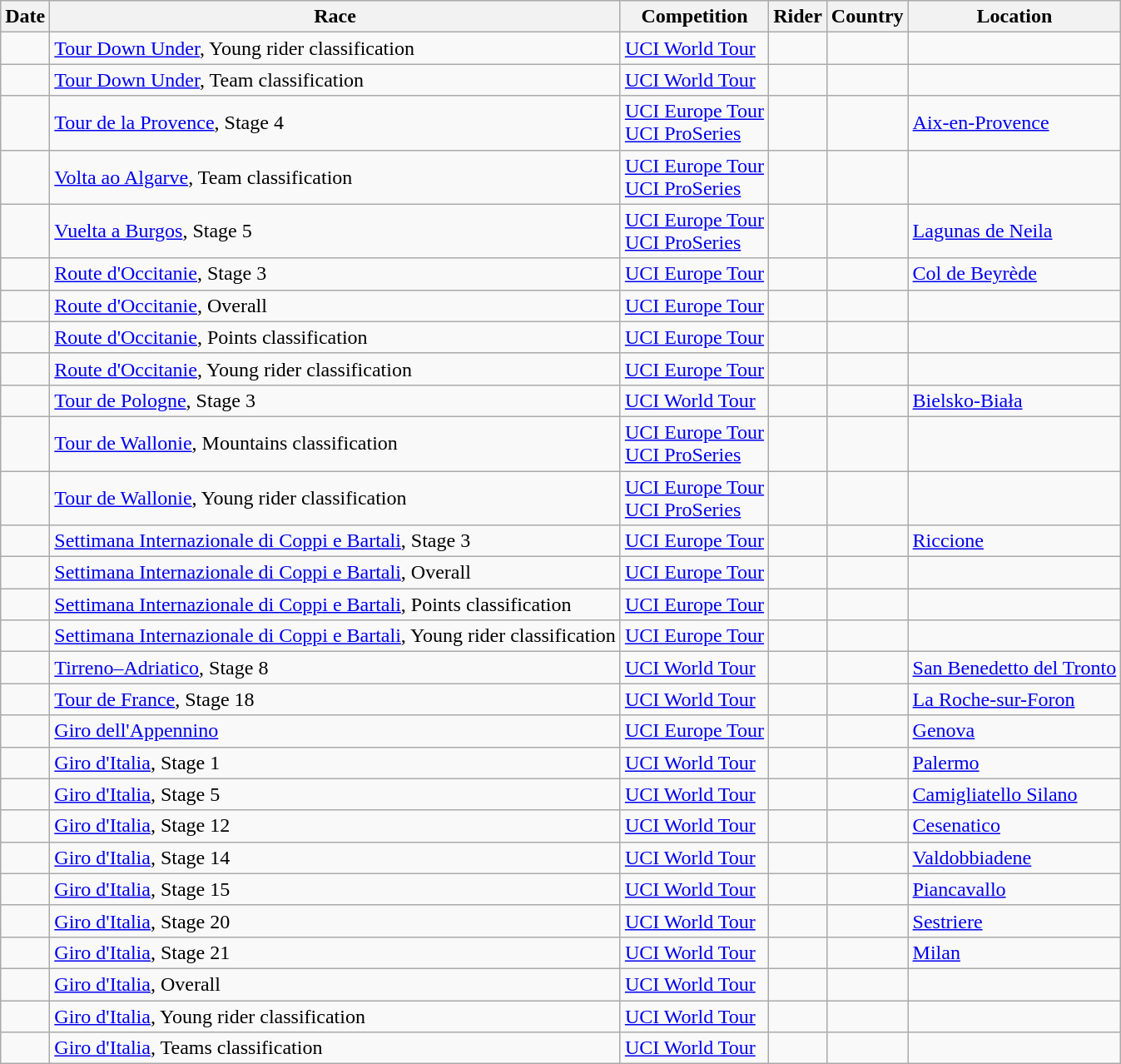<table class="wikitable sortable">
<tr>
<th>Date</th>
<th>Race</th>
<th>Competition</th>
<th>Rider</th>
<th>Country</th>
<th>Location</th>
</tr>
<tr>
<td></td>
<td><a href='#'>Tour Down Under</a>, Young rider classification</td>
<td><a href='#'>UCI World Tour</a></td>
<td></td>
<td></td>
<td></td>
</tr>
<tr>
<td></td>
<td><a href='#'>Tour Down Under</a>, Team classification</td>
<td><a href='#'>UCI World Tour</a></td>
<td align="center"></td>
<td></td>
<td></td>
</tr>
<tr>
<td></td>
<td><a href='#'>Tour de la Provence</a>, Stage 4</td>
<td><a href='#'>UCI Europe Tour</a> <br> <a href='#'>UCI ProSeries</a></td>
<td></td>
<td></td>
<td><a href='#'>Aix-en-Provence</a></td>
</tr>
<tr>
<td></td>
<td><a href='#'>Volta ao Algarve</a>, Team classification</td>
<td><a href='#'>UCI Europe Tour</a> <br> <a href='#'>UCI ProSeries</a></td>
<td align="center"></td>
<td></td>
<td></td>
</tr>
<tr>
<td></td>
<td><a href='#'>Vuelta a Burgos</a>, Stage 5</td>
<td><a href='#'>UCI Europe Tour</a> <br> <a href='#'>UCI ProSeries</a></td>
<td></td>
<td></td>
<td><a href='#'>Lagunas de Neila</a></td>
</tr>
<tr>
<td></td>
<td><a href='#'>Route d'Occitanie</a>, Stage 3</td>
<td><a href='#'>UCI Europe Tour</a></td>
<td></td>
<td></td>
<td><a href='#'>Col de Beyrède</a></td>
</tr>
<tr>
<td></td>
<td><a href='#'>Route d'Occitanie</a>, Overall</td>
<td><a href='#'>UCI Europe Tour</a></td>
<td></td>
<td></td>
<td></td>
</tr>
<tr>
<td></td>
<td><a href='#'>Route d'Occitanie</a>, Points classification</td>
<td><a href='#'>UCI Europe Tour</a></td>
<td></td>
<td></td>
<td></td>
</tr>
<tr>
<td></td>
<td><a href='#'>Route d'Occitanie</a>, Young rider classification</td>
<td><a href='#'>UCI Europe Tour</a></td>
<td></td>
<td></td>
<td></td>
</tr>
<tr>
<td></td>
<td><a href='#'>Tour de Pologne</a>, Stage 3</td>
<td><a href='#'>UCI World Tour</a></td>
<td></td>
<td></td>
<td><a href='#'>Bielsko-Biała</a></td>
</tr>
<tr>
<td></td>
<td><a href='#'>Tour de Wallonie</a>, Mountains classification</td>
<td><a href='#'>UCI Europe Tour</a> <br> <a href='#'>UCI ProSeries</a></td>
<td></td>
<td></td>
<td></td>
</tr>
<tr>
<td></td>
<td><a href='#'>Tour de Wallonie</a>, Young rider classification</td>
<td><a href='#'>UCI Europe Tour</a> <br> <a href='#'>UCI ProSeries</a></td>
<td></td>
<td></td>
<td></td>
</tr>
<tr>
<td></td>
<td><a href='#'>Settimana Internazionale di Coppi e Bartali</a>, Stage 3</td>
<td><a href='#'>UCI Europe Tour</a></td>
<td></td>
<td></td>
<td><a href='#'>Riccione</a></td>
</tr>
<tr>
<td></td>
<td><a href='#'>Settimana Internazionale di Coppi e Bartali</a>, Overall</td>
<td><a href='#'>UCI Europe Tour</a></td>
<td></td>
<td></td>
<td></td>
</tr>
<tr>
<td></td>
<td><a href='#'>Settimana Internazionale di Coppi e Bartali</a>, Points classification</td>
<td><a href='#'>UCI Europe Tour</a></td>
<td></td>
<td></td>
<td></td>
</tr>
<tr>
<td></td>
<td><a href='#'>Settimana Internazionale di Coppi e Bartali</a>, Young rider classification</td>
<td><a href='#'>UCI Europe Tour</a></td>
<td></td>
<td></td>
<td></td>
</tr>
<tr>
<td></td>
<td><a href='#'>Tirreno–Adriatico</a>, Stage 8</td>
<td><a href='#'>UCI World Tour</a></td>
<td></td>
<td></td>
<td><a href='#'>San Benedetto del Tronto</a></td>
</tr>
<tr>
<td></td>
<td><a href='#'>Tour de France</a>, Stage 18</td>
<td><a href='#'>UCI World Tour</a></td>
<td></td>
<td></td>
<td><a href='#'>La Roche-sur-Foron</a></td>
</tr>
<tr>
<td></td>
<td><a href='#'>Giro dell'Appennino</a></td>
<td><a href='#'>UCI Europe Tour</a></td>
<td></td>
<td></td>
<td><a href='#'>Genova</a></td>
</tr>
<tr>
<td></td>
<td><a href='#'>Giro d'Italia</a>, Stage 1</td>
<td><a href='#'>UCI World Tour</a></td>
<td></td>
<td></td>
<td><a href='#'>Palermo</a></td>
</tr>
<tr>
<td></td>
<td><a href='#'>Giro d'Italia</a>, Stage 5</td>
<td><a href='#'>UCI World Tour</a></td>
<td></td>
<td></td>
<td><a href='#'>Camigliatello Silano</a></td>
</tr>
<tr>
<td></td>
<td><a href='#'>Giro d'Italia</a>, Stage 12</td>
<td><a href='#'>UCI World Tour</a></td>
<td></td>
<td></td>
<td><a href='#'>Cesenatico</a></td>
</tr>
<tr>
<td></td>
<td><a href='#'>Giro d'Italia</a>, Stage 14</td>
<td><a href='#'>UCI World Tour</a></td>
<td></td>
<td></td>
<td><a href='#'>Valdobbiadene</a></td>
</tr>
<tr>
<td></td>
<td><a href='#'>Giro d'Italia</a>, Stage 15</td>
<td><a href='#'>UCI World Tour</a></td>
<td></td>
<td></td>
<td><a href='#'>Piancavallo</a></td>
</tr>
<tr>
<td></td>
<td><a href='#'>Giro d'Italia</a>, Stage 20</td>
<td><a href='#'>UCI World Tour</a></td>
<td></td>
<td></td>
<td><a href='#'>Sestriere</a></td>
</tr>
<tr>
<td></td>
<td><a href='#'>Giro d'Italia</a>, Stage 21</td>
<td><a href='#'>UCI World Tour</a></td>
<td></td>
<td></td>
<td><a href='#'>Milan</a></td>
</tr>
<tr>
<td></td>
<td><a href='#'>Giro d'Italia</a>, Overall</td>
<td><a href='#'>UCI World Tour</a></td>
<td></td>
<td></td>
<td></td>
</tr>
<tr>
<td></td>
<td><a href='#'>Giro d'Italia</a>, Young rider classification</td>
<td><a href='#'>UCI World Tour</a></td>
<td></td>
<td></td>
<td></td>
</tr>
<tr>
<td></td>
<td><a href='#'>Giro d'Italia</a>, Teams classification</td>
<td><a href='#'>UCI World Tour</a></td>
<td align="center"></td>
<td></td>
<td></td>
</tr>
</table>
